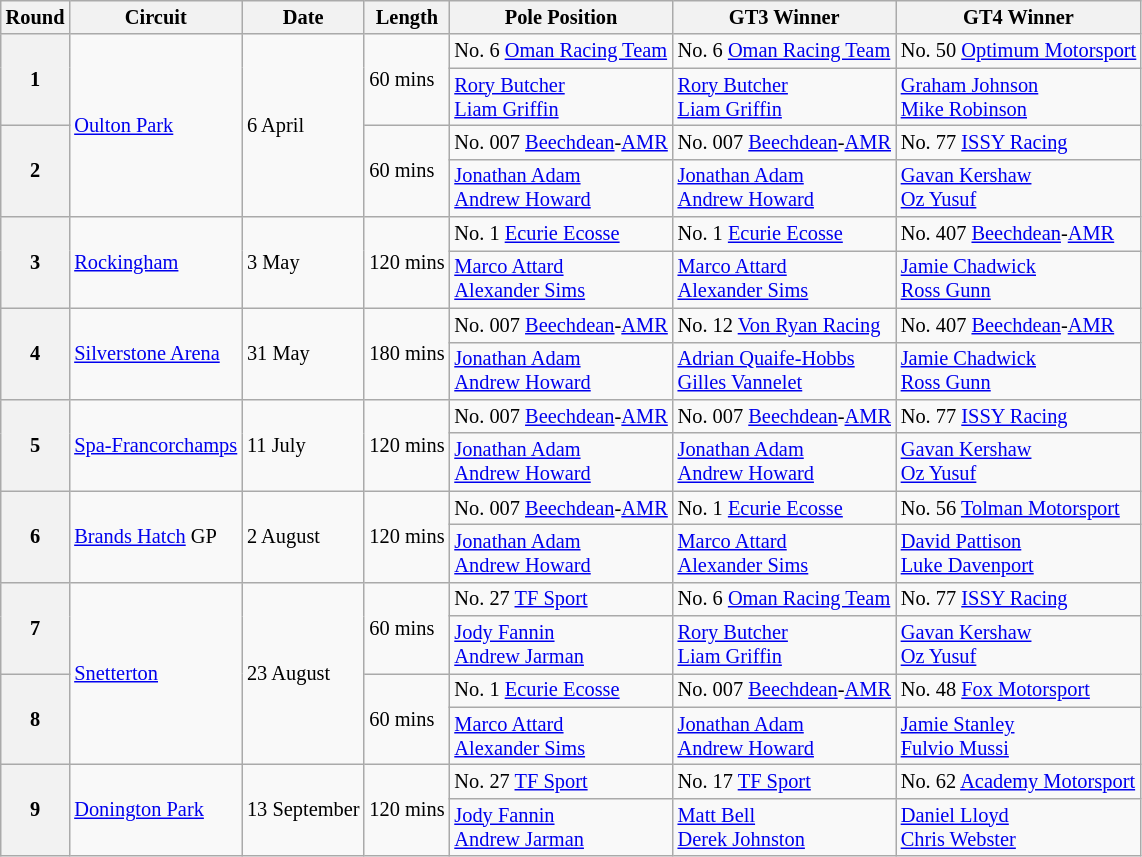<table class="wikitable" style="font-size: 85%">
<tr>
<th>Round</th>
<th>Circuit</th>
<th>Date</th>
<th>Length</th>
<th>Pole Position</th>
<th>GT3 Winner</th>
<th>GT4 Winner</th>
</tr>
<tr>
<th rowspan=2>1</th>
<td rowspan=4><a href='#'>Oulton Park</a></td>
<td rowspan=4>6 April</td>
<td rowspan=2>60 mins</td>
<td>No. 6 <a href='#'>Oman Racing Team</a></td>
<td>No. 6 <a href='#'>Oman Racing Team</a></td>
<td>No. 50 <a href='#'>Optimum Motorsport</a></td>
</tr>
<tr>
<td> <a href='#'>Rory Butcher</a><br> <a href='#'>Liam Griffin</a></td>
<td> <a href='#'>Rory Butcher</a><br> <a href='#'>Liam Griffin</a></td>
<td> <a href='#'>Graham Johnson</a><br> <a href='#'>Mike Robinson</a></td>
</tr>
<tr>
<th rowspan=2>2</th>
<td rowspan=2>60 mins</td>
<td>No. 007 <a href='#'>Beechdean</a>-<a href='#'>AMR</a></td>
<td>No. 007 <a href='#'>Beechdean</a>-<a href='#'>AMR</a></td>
<td>No. 77 <a href='#'>ISSY Racing</a></td>
</tr>
<tr>
<td> <a href='#'>Jonathan Adam</a><br> <a href='#'>Andrew Howard</a></td>
<td> <a href='#'>Jonathan Adam</a><br> <a href='#'>Andrew Howard</a></td>
<td> <a href='#'>Gavan Kershaw</a><br> <a href='#'>Oz Yusuf</a></td>
</tr>
<tr>
<th rowspan=2>3</th>
<td rowspan=2><a href='#'>Rockingham</a></td>
<td rowspan=2>3 May</td>
<td rowspan=2>120 mins</td>
<td>No. 1 <a href='#'>Ecurie Ecosse</a></td>
<td>No. 1 <a href='#'>Ecurie Ecosse</a></td>
<td>No. 407 <a href='#'>Beechdean</a>-<a href='#'>AMR</a></td>
</tr>
<tr>
<td> <a href='#'>Marco Attard</a><br> <a href='#'>Alexander Sims</a></td>
<td> <a href='#'>Marco Attard</a><br> <a href='#'>Alexander Sims</a></td>
<td> <a href='#'>Jamie Chadwick</a><br> <a href='#'>Ross Gunn</a></td>
</tr>
<tr>
<th rowspan=2>4</th>
<td rowspan=2><a href='#'>Silverstone Arena</a></td>
<td rowspan=2>31 May</td>
<td rowspan=2>180 mins</td>
<td>No. 007 <a href='#'>Beechdean</a>-<a href='#'>AMR</a></td>
<td>No. 12 <a href='#'>Von Ryan Racing</a></td>
<td>No. 407 <a href='#'>Beechdean</a>-<a href='#'>AMR</a></td>
</tr>
<tr>
<td> <a href='#'>Jonathan Adam</a><br> <a href='#'>Andrew Howard</a></td>
<td> <a href='#'>Adrian Quaife-Hobbs</a><br> <a href='#'>Gilles Vannelet</a></td>
<td> <a href='#'>Jamie Chadwick</a><br> <a href='#'>Ross Gunn</a></td>
</tr>
<tr>
<th rowspan=2>5</th>
<td rowspan=2><a href='#'>Spa-Francorchamps</a></td>
<td rowspan=2>11 July</td>
<td rowspan=2>120 mins</td>
<td>No. 007 <a href='#'>Beechdean</a>-<a href='#'>AMR</a></td>
<td>No. 007 <a href='#'>Beechdean</a>-<a href='#'>AMR</a></td>
<td>No. 77 <a href='#'>ISSY Racing</a></td>
</tr>
<tr>
<td> <a href='#'>Jonathan Adam</a><br> <a href='#'>Andrew Howard</a></td>
<td> <a href='#'>Jonathan Adam</a><br> <a href='#'>Andrew Howard</a></td>
<td> <a href='#'>Gavan Kershaw</a><br> <a href='#'>Oz Yusuf</a></td>
</tr>
<tr>
<th rowspan=2>6</th>
<td rowspan=2><a href='#'>Brands Hatch</a> GP</td>
<td rowspan=2>2 August</td>
<td rowspan=2>120 mins</td>
<td>No. 007 <a href='#'>Beechdean</a>-<a href='#'>AMR</a></td>
<td>No. 1 <a href='#'>Ecurie Ecosse</a></td>
<td>No. 56 <a href='#'>Tolman Motorsport</a></td>
</tr>
<tr>
<td> <a href='#'>Jonathan Adam</a><br> <a href='#'>Andrew Howard</a></td>
<td> <a href='#'>Marco Attard</a><br> <a href='#'>Alexander Sims</a></td>
<td> <a href='#'>David Pattison</a><br> <a href='#'>Luke Davenport</a></td>
</tr>
<tr>
<th rowspan=2>7</th>
<td rowspan=4><a href='#'>Snetterton</a></td>
<td rowspan=4>23 August</td>
<td rowspan=2>60 mins</td>
<td>No. 27 <a href='#'>TF Sport</a></td>
<td>No. 6 <a href='#'>Oman Racing Team</a></td>
<td>No. 77 <a href='#'>ISSY Racing</a></td>
</tr>
<tr>
<td> <a href='#'>Jody Fannin</a><br> <a href='#'>Andrew Jarman</a></td>
<td> <a href='#'>Rory Butcher</a><br> <a href='#'>Liam Griffin</a></td>
<td> <a href='#'>Gavan Kershaw</a><br> <a href='#'>Oz Yusuf</a></td>
</tr>
<tr>
<th rowspan=2>8</th>
<td rowspan=2>60 mins</td>
<td>No. 1 <a href='#'>Ecurie Ecosse</a></td>
<td>No. 007 <a href='#'>Beechdean</a>-<a href='#'>AMR</a></td>
<td>No. 48 <a href='#'>Fox Motorsport</a></td>
</tr>
<tr>
<td> <a href='#'>Marco Attard</a><br> <a href='#'>Alexander Sims</a></td>
<td> <a href='#'>Jonathan Adam</a><br> <a href='#'>Andrew Howard</a></td>
<td> <a href='#'>Jamie Stanley</a><br> <a href='#'>Fulvio Mussi</a></td>
</tr>
<tr>
<th rowspan=2>9</th>
<td rowspan=2><a href='#'>Donington Park</a></td>
<td rowspan=2>13 September</td>
<td rowspan=2>120 mins</td>
<td>No. 27 <a href='#'>TF Sport</a></td>
<td>No. 17 <a href='#'>TF Sport</a></td>
<td>No. 62 <a href='#'>Academy Motorsport</a></td>
</tr>
<tr>
<td> <a href='#'>Jody Fannin</a><br> <a href='#'>Andrew Jarman</a></td>
<td> <a href='#'>Matt Bell</a><br> <a href='#'>Derek Johnston</a></td>
<td> <a href='#'>Daniel Lloyd</a><br> <a href='#'>Chris Webster</a></td>
</tr>
</table>
